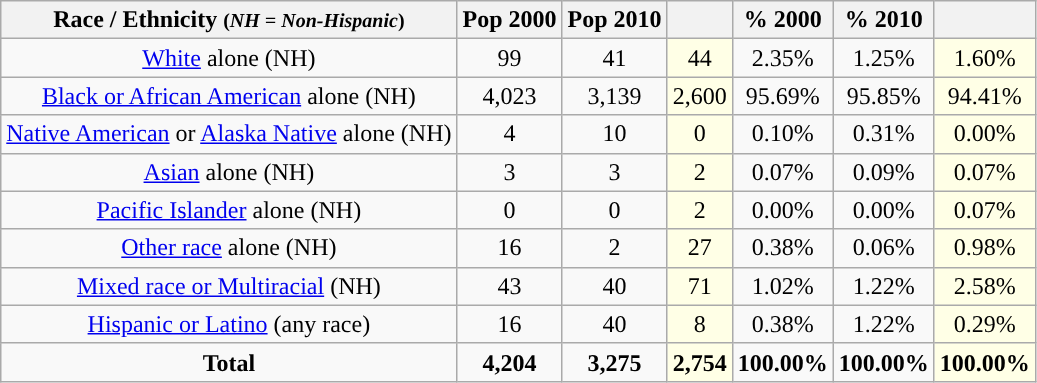<table class="wikitable" style="text-align:center;">
<tr>
<th>Race / Ethnicity <small>(<em>NH = Non-Hispanic</em>)</small></th>
<th>Pop 2000</th>
<th>Pop 2010</th>
<th></th>
<th>% 2000</th>
<th>% 2010</th>
<th></th>
</tr>
<tr>
<td><a href='#'>White</a> alone (NH)</td>
<td>99</td>
<td>41</td>
<td style='background: #ffffe6;'>44</td>
<td>2.35%</td>
<td>1.25%</td>
<td style='background: #ffffe6;'>1.60%</td>
</tr>
<tr>
<td><a href='#'>Black or African American</a> alone (NH)</td>
<td>4,023</td>
<td>3,139</td>
<td style='background: #ffffe6;'>2,600</td>
<td>95.69%</td>
<td>95.85%</td>
<td style='background: #ffffe6;'>94.41%</td>
</tr>
<tr>
<td><a href='#'>Native American</a> or <a href='#'>Alaska Native</a> alone (NH)</td>
<td>4</td>
<td>10</td>
<td style='background: #ffffe6;'>0</td>
<td>0.10%</td>
<td>0.31%</td>
<td style='background: #ffffe6;'>0.00%</td>
</tr>
<tr>
<td><a href='#'>Asian</a> alone (NH)</td>
<td>3</td>
<td>3</td>
<td style='background: #ffffe6;'>2</td>
<td>0.07%</td>
<td>0.09%</td>
<td style='background: #ffffe6;'>0.07%</td>
</tr>
<tr>
<td><a href='#'>Pacific Islander</a> alone (NH)</td>
<td>0</td>
<td>0</td>
<td style='background: #ffffe6;'>2</td>
<td>0.00%</td>
<td>0.00%</td>
<td style='background: #ffffe6;'>0.07%</td>
</tr>
<tr>
<td><a href='#'>Other race</a> alone (NH)</td>
<td>16</td>
<td>2</td>
<td style='background: #ffffe6;'>27</td>
<td>0.38%</td>
<td>0.06%</td>
<td style='background: #ffffe6;'>0.98%</td>
</tr>
<tr>
<td><a href='#'>Mixed race or Multiracial</a> (NH)</td>
<td>43</td>
<td>40</td>
<td style='background: #ffffe6;'>71</td>
<td>1.02%</td>
<td>1.22%</td>
<td style='background: #ffffe6;'>2.58%</td>
</tr>
<tr>
<td><a href='#'>Hispanic or Latino</a> (any race)</td>
<td>16</td>
<td>40</td>
<td style='background: #ffffe6;'>8</td>
<td>0.38%</td>
<td>1.22%</td>
<td style='background: #ffffe6;'>0.29%</td>
</tr>
<tr>
<td><strong>Total</strong></td>
<td><strong>4,204</strong></td>
<td><strong>3,275</strong></td>
<td style='background: #ffffe6;'><strong>2,754</strong></td>
<td><strong>100.00%</strong></td>
<td><strong>100.00%</strong></td>
<td style='background: #ffffe6;'><strong>100.00%</strong></td>
</tr>
</table>
